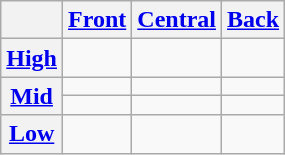<table class="wikitable" style="text-align:center">
<tr>
<th></th>
<th><a href='#'>Front</a></th>
<th><a href='#'>Central</a></th>
<th><a href='#'>Back</a></th>
</tr>
<tr>
<th><a href='#'>High</a></th>
<td></td>
<td></td>
<td></td>
</tr>
<tr>
<th rowspan="2"><a href='#'>Mid</a></th>
<td></td>
<td></td>
<td></td>
</tr>
<tr>
<td></td>
<td></td>
<td></td>
</tr>
<tr>
<th><a href='#'>Low</a></th>
<td></td>
<td></td>
<td></td>
</tr>
</table>
